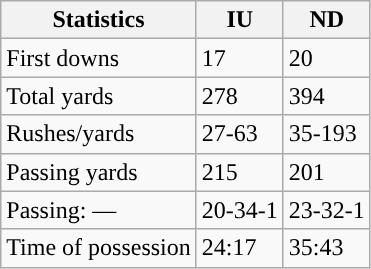<table class="wikitable" style="float:left">
<tr>
<th>Statistics</th>
<th>IU</th>
<th>ND</th>
</tr>
<tr>
<td>First downs</td>
<td>17</td>
<td>20</td>
</tr>
<tr>
<td>Total yards</td>
<td>278</td>
<td>394</td>
</tr>
<tr>
<td>Rushes/yards</td>
<td>27-63</td>
<td>35-193</td>
</tr>
<tr>
<td>Passing yards</td>
<td>215</td>
<td>201</td>
</tr>
<tr>
<td>Passing: ––</td>
<td>20-34-1</td>
<td>23-32-1</td>
</tr>
<tr>
<td>Time of possession</td>
<td>24:17</td>
<td>35:43</td>
</tr>
</table>
